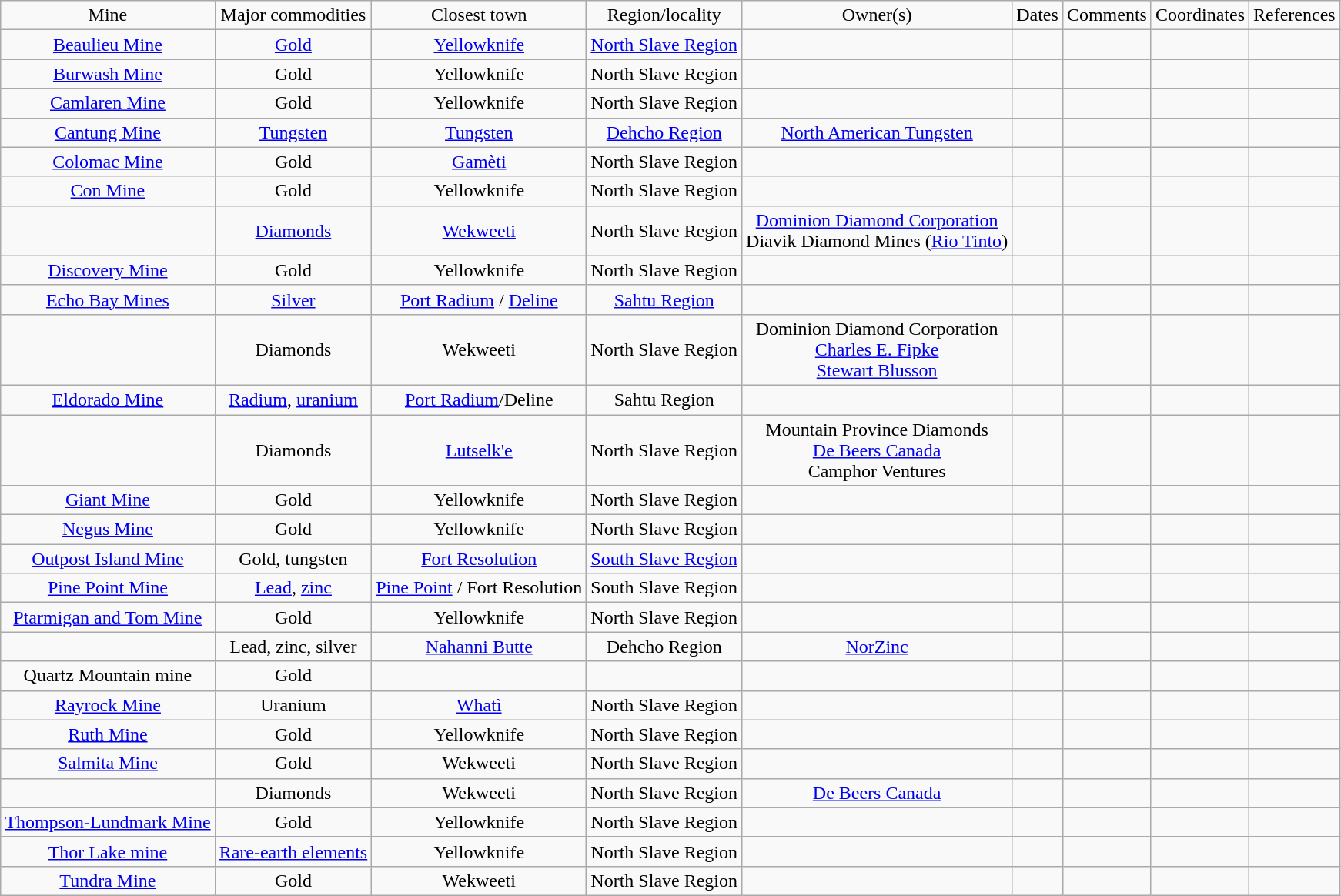<table class="wikitable" style="border-collapse:collapse;text-align:center">
<tr>
<td>Mine</td>
<td>Major commodities</td>
<td>Closest town</td>
<td>Region/locality</td>
<td>Owner(s)</td>
<td>Dates</td>
<td>Comments</td>
<td>Coordinates</td>
<td>References</td>
</tr>
<tr align="center">
<td><a href='#'>Beaulieu Mine</a></td>
<td><a href='#'>Gold</a></td>
<td><a href='#'>Yellowknife</a></td>
<td><a href='#'>North Slave Region</a></td>
<td></td>
<td></td>
<td></td>
<td></td>
<td></td>
</tr>
<tr align="center">
<td><a href='#'>Burwash Mine</a></td>
<td>Gold</td>
<td>Yellowknife</td>
<td>North Slave Region</td>
<td></td>
<td></td>
<td></td>
<td></td>
<td></td>
</tr>
<tr align="center">
<td><a href='#'>Camlaren Mine</a></td>
<td>Gold</td>
<td>Yellowknife</td>
<td>North Slave Region</td>
<td></td>
<td></td>
<td></td>
<td></td>
<td></td>
</tr>
<tr align="center">
<td><a href='#'>Cantung Mine</a></td>
<td><a href='#'>Tungsten</a></td>
<td><a href='#'>Tungsten</a></td>
<td><a href='#'>Dehcho Region</a></td>
<td><a href='#'>North American Tungsten</a></td>
<td></td>
<td></td>
<td></td>
<td></td>
</tr>
<tr align="center">
<td><a href='#'>Colomac Mine</a></td>
<td>Gold</td>
<td><a href='#'>Gamèti</a></td>
<td>North Slave Region</td>
<td></td>
<td></td>
<td></td>
<td></td>
<td></td>
</tr>
<tr align="center">
<td><a href='#'>Con Mine</a></td>
<td>Gold</td>
<td>Yellowknife</td>
<td>North Slave Region</td>
<td></td>
<td></td>
<td></td>
<td></td>
<td></td>
</tr>
<tr align="center">
<td></td>
<td><a href='#'>Diamonds</a></td>
<td><a href='#'>Wekweeti</a></td>
<td>North Slave Region</td>
<td><a href='#'>Dominion Diamond Corporation</a><br>Diavik Diamond Mines (<a href='#'>Rio Tinto</a>)</td>
<td></td>
<td></td>
<td></td>
<td></td>
</tr>
<tr align="center">
<td><a href='#'>Discovery Mine</a></td>
<td>Gold</td>
<td>Yellowknife</td>
<td>North Slave Region</td>
<td></td>
<td></td>
<td></td>
<td></td>
<td></td>
</tr>
<tr align="center">
<td><a href='#'>Echo Bay Mines</a></td>
<td><a href='#'>Silver</a></td>
<td><a href='#'>Port Radium</a> / <a href='#'>Deline</a></td>
<td><a href='#'>Sahtu Region</a></td>
<td></td>
<td></td>
<td></td>
<td></td>
<td></td>
</tr>
<tr align="center">
<td></td>
<td>Diamonds</td>
<td>Wekweeti</td>
<td>North Slave Region</td>
<td>Dominion Diamond Corporation<br><a href='#'>Charles E. Fipke</a><br><a href='#'>Stewart Blusson</a></td>
<td></td>
<td></td>
<td></td>
<td></td>
</tr>
<tr align="center">
<td><a href='#'>Eldorado Mine</a></td>
<td><a href='#'>Radium</a>, <a href='#'>uranium</a></td>
<td><a href='#'>Port Radium</a>/Deline</td>
<td>Sahtu Region</td>
<td></td>
<td></td>
<td></td>
<td></td>
<td></td>
</tr>
<tr align="center">
<td></td>
<td>Diamonds</td>
<td><a href='#'>Lutselk'e</a></td>
<td>North Slave Region</td>
<td>Mountain Province Diamonds<br><a href='#'>De Beers Canada</a><br>Camphor Ventures</td>
<td></td>
<td></td>
<td></td>
<td></td>
</tr>
<tr align="center">
<td><a href='#'>Giant Mine</a></td>
<td>Gold</td>
<td>Yellowknife</td>
<td>North Slave Region</td>
<td></td>
<td></td>
<td></td>
<td></td>
<td></td>
</tr>
<tr align="center">
<td><a href='#'>Negus Mine</a></td>
<td>Gold</td>
<td>Yellowknife</td>
<td>North Slave Region</td>
<td></td>
<td></td>
<td></td>
<td></td>
<td></td>
</tr>
<tr align="center">
<td><a href='#'>Outpost Island Mine</a></td>
<td>Gold, tungsten</td>
<td><a href='#'>Fort Resolution</a></td>
<td><a href='#'>South Slave Region</a></td>
<td></td>
<td></td>
<td></td>
<td></td>
<td></td>
</tr>
<tr align="center">
<td><a href='#'>Pine Point Mine</a></td>
<td><a href='#'>Lead</a>, <a href='#'>zinc</a></td>
<td><a href='#'>Pine Point</a> / Fort Resolution</td>
<td>South Slave Region</td>
<td></td>
<td></td>
<td></td>
<td></td>
<td></td>
</tr>
<tr align="center">
<td><a href='#'>Ptarmigan and Tom Mine</a></td>
<td>Gold</td>
<td>Yellowknife</td>
<td>North Slave Region</td>
<td></td>
<td></td>
<td></td>
<td></td>
<td></td>
</tr>
<tr align="center">
<td></td>
<td>Lead, zinc, silver</td>
<td><a href='#'>Nahanni Butte</a></td>
<td>Dehcho Region</td>
<td><a href='#'>NorZinc</a></td>
<td></td>
<td></td>
<td></td>
<td></td>
</tr>
<tr>
<td>Quartz Mountain mine</td>
<td>Gold</td>
<td></td>
<td></td>
<td></td>
<td></td>
<td></td>
<td></td>
<td></td>
</tr>
<tr align="center">
<td><a href='#'>Rayrock Mine</a></td>
<td>Uranium</td>
<td><a href='#'>Whatì</a></td>
<td>North Slave Region</td>
<td></td>
<td></td>
<td></td>
<td></td>
<td></td>
</tr>
<tr align="center">
<td><a href='#'>Ruth Mine</a></td>
<td>Gold</td>
<td>Yellowknife</td>
<td>North Slave Region</td>
<td></td>
<td></td>
<td></td>
<td></td>
<td></td>
</tr>
<tr align="center">
<td><a href='#'>Salmita Mine</a></td>
<td>Gold</td>
<td>Wekweeti</td>
<td>North Slave Region</td>
<td></td>
<td></td>
<td></td>
<td></td>
<td></td>
</tr>
<tr align="center">
<td></td>
<td>Diamonds</td>
<td>Wekweeti</td>
<td>North Slave Region</td>
<td><a href='#'>De Beers Canada</a></td>
<td></td>
<td></td>
<td></td>
<td></td>
</tr>
<tr align="center">
<td><a href='#'>Thompson-Lundmark Mine</a></td>
<td>Gold</td>
<td>Yellowknife</td>
<td>North Slave Region</td>
<td></td>
<td></td>
<td></td>
<td></td>
<td></td>
</tr>
<tr align="center">
<td><a href='#'>Thor Lake mine</a></td>
<td><a href='#'>Rare-earth elements</a></td>
<td>Yellowknife</td>
<td>North Slave Region</td>
<td></td>
<td></td>
<td></td>
<td></td>
<td></td>
</tr>
<tr align="center">
<td><a href='#'>Tundra Mine</a></td>
<td>Gold</td>
<td>Wekweeti</td>
<td>North Slave Region</td>
<td></td>
<td></td>
<td></td>
<td></td>
</tr>
</table>
